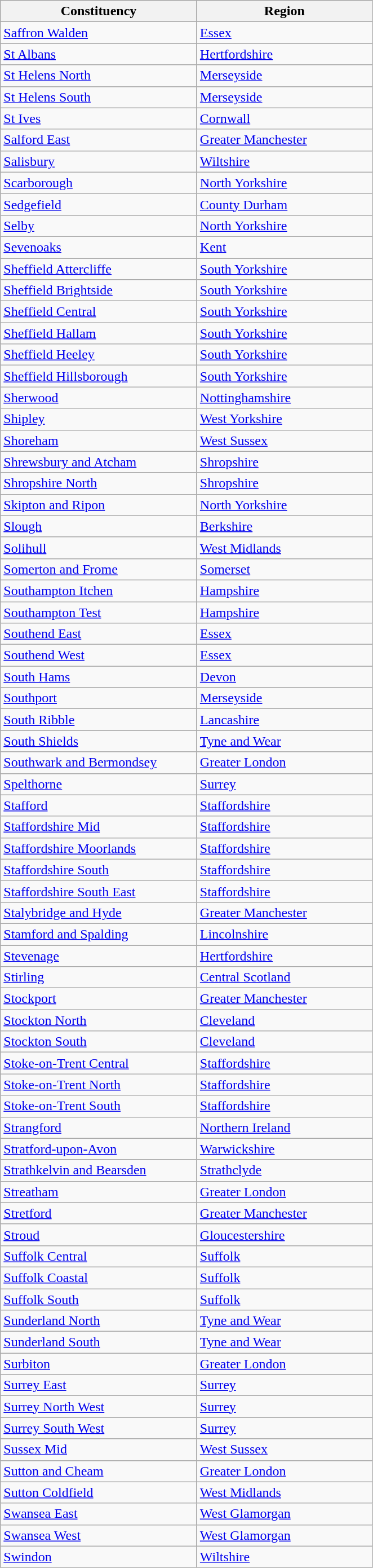<table class="wikitable">
<tr>
<th width="225px">Constituency</th>
<th width="200px">Region</th>
</tr>
<tr>
<td><a href='#'>Saffron Walden</a></td>
<td><a href='#'>Essex</a></td>
</tr>
<tr>
<td><a href='#'>St Albans</a></td>
<td><a href='#'>Hertfordshire</a></td>
</tr>
<tr>
<td><a href='#'>St Helens North</a></td>
<td><a href='#'>Merseyside</a></td>
</tr>
<tr>
<td><a href='#'>St Helens South</a></td>
<td><a href='#'>Merseyside</a></td>
</tr>
<tr>
<td><a href='#'>St Ives</a></td>
<td><a href='#'>Cornwall</a></td>
</tr>
<tr>
<td><a href='#'>Salford East</a></td>
<td><a href='#'>Greater Manchester</a></td>
</tr>
<tr>
<td><a href='#'>Salisbury</a></td>
<td><a href='#'>Wiltshire</a></td>
</tr>
<tr>
<td><a href='#'>Scarborough</a></td>
<td><a href='#'>North Yorkshire</a></td>
</tr>
<tr>
<td><a href='#'>Sedgefield</a></td>
<td><a href='#'>County Durham</a></td>
</tr>
<tr>
<td><a href='#'>Selby</a></td>
<td><a href='#'>North Yorkshire</a></td>
</tr>
<tr>
<td><a href='#'>Sevenoaks</a></td>
<td><a href='#'>Kent</a></td>
</tr>
<tr>
<td><a href='#'>Sheffield Attercliffe</a></td>
<td><a href='#'>South Yorkshire</a></td>
</tr>
<tr>
<td><a href='#'>Sheffield Brightside</a></td>
<td><a href='#'>South Yorkshire</a></td>
</tr>
<tr>
<td><a href='#'>Sheffield Central</a></td>
<td><a href='#'>South Yorkshire</a></td>
</tr>
<tr>
<td><a href='#'>Sheffield Hallam</a></td>
<td><a href='#'>South Yorkshire</a></td>
</tr>
<tr>
<td><a href='#'>Sheffield Heeley</a></td>
<td><a href='#'>South Yorkshire</a></td>
</tr>
<tr>
<td><a href='#'>Sheffield Hillsborough</a></td>
<td><a href='#'>South Yorkshire</a></td>
</tr>
<tr>
<td><a href='#'>Sherwood</a></td>
<td><a href='#'>Nottinghamshire</a></td>
</tr>
<tr>
<td><a href='#'>Shipley</a></td>
<td><a href='#'>West Yorkshire</a></td>
</tr>
<tr>
<td><a href='#'>Shoreham</a></td>
<td><a href='#'>West Sussex</a></td>
</tr>
<tr>
<td><a href='#'>Shrewsbury and Atcham</a></td>
<td><a href='#'>Shropshire</a></td>
</tr>
<tr>
<td><a href='#'>Shropshire North</a></td>
<td><a href='#'>Shropshire</a></td>
</tr>
<tr>
<td><a href='#'>Skipton and Ripon</a></td>
<td><a href='#'>North Yorkshire</a></td>
</tr>
<tr>
<td><a href='#'>Slough</a></td>
<td><a href='#'>Berkshire</a></td>
</tr>
<tr>
<td><a href='#'>Solihull</a></td>
<td><a href='#'>West Midlands</a></td>
</tr>
<tr>
<td><a href='#'>Somerton and Frome</a></td>
<td><a href='#'>Somerset</a></td>
</tr>
<tr>
<td><a href='#'>Southampton Itchen</a></td>
<td><a href='#'>Hampshire</a></td>
</tr>
<tr>
<td><a href='#'>Southampton Test</a></td>
<td><a href='#'>Hampshire</a></td>
</tr>
<tr>
<td><a href='#'>Southend East</a></td>
<td><a href='#'>Essex</a></td>
</tr>
<tr>
<td><a href='#'>Southend West</a></td>
<td><a href='#'>Essex</a></td>
</tr>
<tr>
<td><a href='#'>South Hams</a></td>
<td><a href='#'>Devon</a></td>
</tr>
<tr>
<td><a href='#'>Southport</a></td>
<td><a href='#'>Merseyside</a></td>
</tr>
<tr>
<td><a href='#'>South Ribble</a></td>
<td><a href='#'>Lancashire</a></td>
</tr>
<tr>
<td><a href='#'>South Shields</a></td>
<td><a href='#'>Tyne and Wear</a></td>
</tr>
<tr>
<td><a href='#'>Southwark and Bermondsey</a></td>
<td><a href='#'>Greater London</a></td>
</tr>
<tr>
<td><a href='#'>Spelthorne</a></td>
<td><a href='#'>Surrey</a></td>
</tr>
<tr>
<td><a href='#'>Stafford</a></td>
<td><a href='#'>Staffordshire</a></td>
</tr>
<tr>
<td><a href='#'>Staffordshire Mid</a></td>
<td><a href='#'>Staffordshire</a></td>
</tr>
<tr>
<td><a href='#'>Staffordshire Moorlands</a></td>
<td><a href='#'>Staffordshire</a></td>
</tr>
<tr>
<td><a href='#'>Staffordshire South</a></td>
<td><a href='#'>Staffordshire</a></td>
</tr>
<tr>
<td><a href='#'>Staffordshire South East</a></td>
<td><a href='#'>Staffordshire</a></td>
</tr>
<tr>
<td><a href='#'>Stalybridge and Hyde</a></td>
<td><a href='#'>Greater Manchester</a></td>
</tr>
<tr>
<td><a href='#'>Stamford and Spalding</a></td>
<td><a href='#'>Lincolnshire</a></td>
</tr>
<tr>
<td><a href='#'>Stevenage</a></td>
<td><a href='#'>Hertfordshire</a></td>
</tr>
<tr>
<td><a href='#'>Stirling</a></td>
<td><a href='#'>Central Scotland</a></td>
</tr>
<tr>
<td><a href='#'>Stockport</a></td>
<td><a href='#'>Greater Manchester</a></td>
</tr>
<tr>
<td><a href='#'>Stockton North</a></td>
<td><a href='#'>Cleveland</a></td>
</tr>
<tr>
<td><a href='#'>Stockton South</a></td>
<td><a href='#'>Cleveland</a></td>
</tr>
<tr>
<td><a href='#'>Stoke-on-Trent Central</a></td>
<td><a href='#'>Staffordshire</a></td>
</tr>
<tr>
<td><a href='#'>Stoke-on-Trent North</a></td>
<td><a href='#'>Staffordshire</a></td>
</tr>
<tr>
<td><a href='#'>Stoke-on-Trent South</a></td>
<td><a href='#'>Staffordshire</a></td>
</tr>
<tr>
<td><a href='#'>Strangford</a></td>
<td><a href='#'>Northern Ireland</a></td>
</tr>
<tr>
<td><a href='#'>Stratford-upon-Avon</a></td>
<td><a href='#'>Warwickshire</a></td>
</tr>
<tr>
<td><a href='#'>Strathkelvin and Bearsden</a></td>
<td><a href='#'>Strathclyde</a></td>
</tr>
<tr>
<td><a href='#'>Streatham</a></td>
<td><a href='#'>Greater London</a></td>
</tr>
<tr>
<td><a href='#'>Stretford</a></td>
<td><a href='#'>Greater Manchester</a></td>
</tr>
<tr>
<td><a href='#'>Stroud</a></td>
<td><a href='#'>Gloucestershire</a></td>
</tr>
<tr>
<td><a href='#'>Suffolk Central</a></td>
<td><a href='#'>Suffolk</a></td>
</tr>
<tr>
<td><a href='#'>Suffolk Coastal</a></td>
<td><a href='#'>Suffolk</a></td>
</tr>
<tr>
<td><a href='#'>Suffolk South</a></td>
<td><a href='#'>Suffolk</a></td>
</tr>
<tr>
<td><a href='#'>Sunderland North</a></td>
<td><a href='#'>Tyne and Wear</a></td>
</tr>
<tr>
<td><a href='#'>Sunderland South</a></td>
<td><a href='#'>Tyne and Wear</a></td>
</tr>
<tr>
<td><a href='#'>Surbiton</a></td>
<td><a href='#'>Greater London</a></td>
</tr>
<tr>
<td><a href='#'>Surrey East</a></td>
<td><a href='#'>Surrey</a></td>
</tr>
<tr>
<td><a href='#'>Surrey North West</a></td>
<td><a href='#'>Surrey</a></td>
</tr>
<tr>
<td><a href='#'>Surrey South West</a></td>
<td><a href='#'>Surrey</a></td>
</tr>
<tr>
<td><a href='#'>Sussex Mid</a></td>
<td><a href='#'>West Sussex</a></td>
</tr>
<tr>
<td><a href='#'>Sutton and Cheam</a></td>
<td><a href='#'>Greater London</a></td>
</tr>
<tr>
<td><a href='#'>Sutton Coldfield</a></td>
<td><a href='#'>West Midlands</a></td>
</tr>
<tr>
<td><a href='#'>Swansea East</a></td>
<td><a href='#'>West Glamorgan</a></td>
</tr>
<tr>
<td><a href='#'>Swansea West</a></td>
<td><a href='#'>West Glamorgan</a></td>
</tr>
<tr>
<td><a href='#'>Swindon</a></td>
<td><a href='#'>Wiltshire</a></td>
</tr>
</table>
